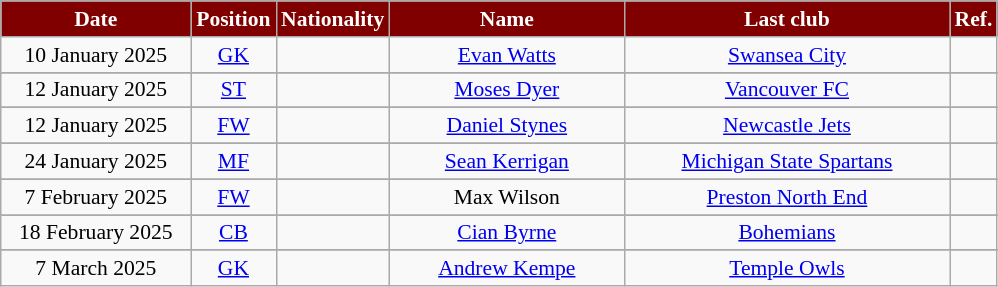<table class="wikitable"  style="text-align:center; font-size:90%; ">
<tr>
<th style="background:#800000; color:#FFFFFF; width:120px;">Date</th>
<th style="background:#800000; color:#FFFFFF; width:50px;">Position</th>
<th style="background:#800000; color:#FFFFFF; width:50px;">Nationality</th>
<th style="background:#800000; color:#FFFFFF; width:150px;">Name</th>
<th style="background:#800000; color:#FFFFFF; width:210px;">Last club</th>
<th style="background:#800000; color:#FFFFFF; width:25px;">Ref.</th>
</tr>
<tr>
<td>10 January 2025</td>
<td><a href='#'>GK</a></td>
<td></td>
<td><a href='#'>Evan Watts</a></td>
<td> <a href='#'>Swansea City</a></td>
<td></td>
</tr>
<tr>
</tr>
<tr>
<td>12 January 2025</td>
<td><a href='#'>ST</a></td>
<td></td>
<td><a href='#'>Moses Dyer</a></td>
<td> <a href='#'>Vancouver FC</a></td>
<td></td>
</tr>
<tr>
</tr>
<tr>
<td>12 January 2025</td>
<td><a href='#'>FW</a></td>
<td></td>
<td><a href='#'>Daniel Stynes</a></td>
<td> <a href='#'>Newcastle Jets</a></td>
<td></td>
</tr>
<tr>
</tr>
<tr>
<td>24 January 2025</td>
<td><a href='#'>MF</a></td>
<td></td>
<td><a href='#'>Sean Kerrigan</a></td>
<td> <a href='#'>Michigan State Spartans</a></td>
<td></td>
</tr>
<tr>
</tr>
<tr>
<td>7 February 2025</td>
<td><a href='#'>FW</a></td>
<td></td>
<td>Max Wilson</td>
<td> <a href='#'>Preston North End</a></td>
<td></td>
</tr>
<tr>
</tr>
<tr>
<td>18 February 2025</td>
<td><a href='#'>CB</a></td>
<td></td>
<td><a href='#'>Cian Byrne</a></td>
<td> <a href='#'>Bohemians</a></td>
<td></td>
</tr>
<tr>
</tr>
<tr>
<td>7 March 2025</td>
<td><a href='#'>GK</a></td>
<td></td>
<td><a href='#'>Andrew Kempe</a></td>
<td> <a href='#'>Temple Owls</a></td>
<td></td>
</tr>
</table>
